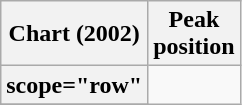<table class="wikitable sortable plainrowheaders">
<tr>
<th scope="col">Chart (2002)</th>
<th scope="col">Peak<br>position</th>
</tr>
<tr>
<th>scope="row" </th>
</tr>
<tr>
</tr>
</table>
